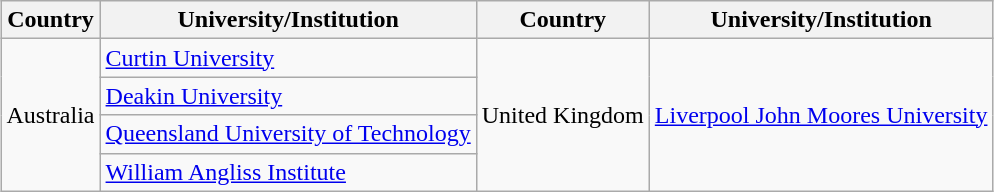<table class="wikitable" style="margin:1em auto;">
<tr>
<th>Country</th>
<th>University/Institution</th>
<th>Country</th>
<th>University/Institution</th>
</tr>
<tr>
<td rowspan="4"> Australia</td>
<td><a href='#'>Curtin University</a></td>
<td rowspan="4"> United Kingdom</td>
<td rowspan="4"><a href='#'>Liverpool John Moores University</a></td>
</tr>
<tr>
<td><a href='#'>Deakin University</a></td>
</tr>
<tr>
<td><a href='#'>Queensland University of Technology</a></td>
</tr>
<tr>
<td><a href='#'>William Angliss Institute</a></td>
</tr>
</table>
